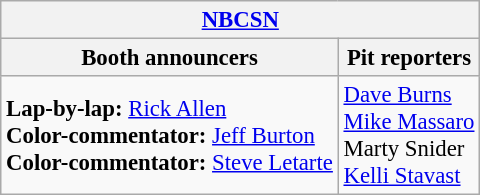<table class="wikitable" style="font-size: 95%;">
<tr>
<th colspan="2"><a href='#'>NBCSN</a></th>
</tr>
<tr>
<th>Booth announcers</th>
<th>Pit reporters</th>
</tr>
<tr>
<td><strong>Lap-by-lap:</strong> <a href='#'>Rick Allen</a><br><strong>Color-commentator:</strong> <a href='#'>Jeff Burton</a><br><strong>Color-commentator:</strong> <a href='#'>Steve Letarte</a></td>
<td><a href='#'>Dave Burns</a><br><a href='#'>Mike Massaro</a><br>Marty Snider<br><a href='#'>Kelli Stavast</a></td>
</tr>
</table>
